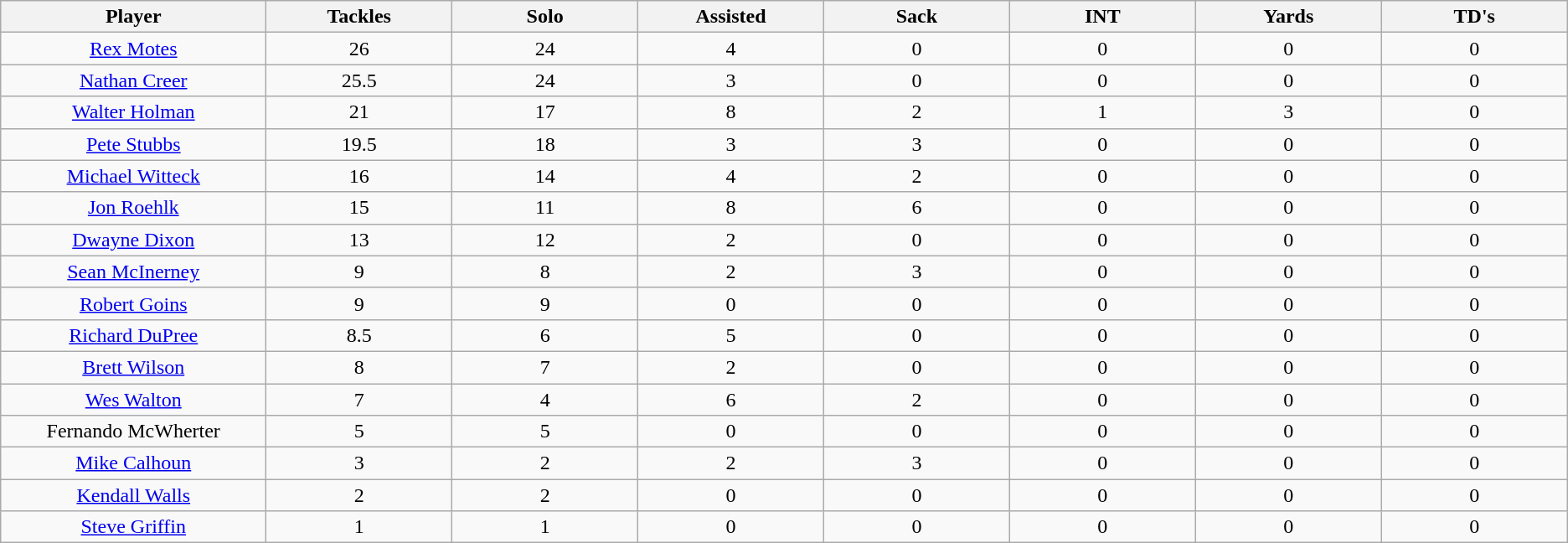<table class="wikitable sortable">
<tr>
<th bgcolor="#DDDDFF" width="10%">Player</th>
<th bgcolor="#DDDDFF" width="7%">Tackles</th>
<th bgcolor="#DDDDFF" width="7%">Solo</th>
<th bgcolor="#DDDDFF" width="7%">Assisted</th>
<th bgcolor="#DDDDFF" width="7%">Sack</th>
<th bgcolor="#DDDDFF" width="7%">INT</th>
<th bgcolor="#DDDDFF" width="7%">Yards</th>
<th bgcolor="#DDDDFF" width="7%">TD's</th>
</tr>
<tr align="center">
<td><a href='#'>Rex Motes</a></td>
<td>26</td>
<td>24</td>
<td>4</td>
<td>0</td>
<td>0</td>
<td>0</td>
<td>0</td>
</tr>
<tr align="center">
<td><a href='#'>Nathan Creer</a></td>
<td>25.5</td>
<td>24</td>
<td>3</td>
<td>0</td>
<td>0</td>
<td>0</td>
<td>0</td>
</tr>
<tr align="center">
<td><a href='#'>Walter Holman</a></td>
<td>21</td>
<td>17</td>
<td>8</td>
<td>2</td>
<td>1</td>
<td>3</td>
<td>0</td>
</tr>
<tr align="center">
<td><a href='#'>Pete Stubbs</a></td>
<td>19.5</td>
<td>18</td>
<td>3</td>
<td>3</td>
<td>0</td>
<td>0</td>
<td>0</td>
</tr>
<tr align="center">
<td><a href='#'>Michael Witteck</a></td>
<td>16</td>
<td>14</td>
<td>4</td>
<td>2</td>
<td>0</td>
<td>0</td>
<td>0</td>
</tr>
<tr align="center">
<td><a href='#'>Jon Roehlk</a></td>
<td>15</td>
<td>11</td>
<td>8</td>
<td>6</td>
<td>0</td>
<td>0</td>
<td>0</td>
</tr>
<tr align="center">
<td><a href='#'>Dwayne Dixon</a></td>
<td>13</td>
<td>12</td>
<td>2</td>
<td>0</td>
<td>0</td>
<td>0</td>
<td>0</td>
</tr>
<tr align="center">
<td><a href='#'>Sean McInerney</a></td>
<td>9</td>
<td>8</td>
<td>2</td>
<td>3</td>
<td>0</td>
<td>0</td>
<td>0</td>
</tr>
<tr align="center">
<td><a href='#'>Robert Goins</a></td>
<td>9</td>
<td>9</td>
<td>0</td>
<td>0</td>
<td>0</td>
<td>0</td>
<td>0</td>
</tr>
<tr align="center">
<td><a href='#'>Richard DuPree</a></td>
<td>8.5</td>
<td>6</td>
<td>5</td>
<td>0</td>
<td>0</td>
<td>0</td>
<td>0</td>
</tr>
<tr align="center">
<td><a href='#'>Brett Wilson</a></td>
<td>8</td>
<td>7</td>
<td>2</td>
<td>0</td>
<td>0</td>
<td>0</td>
<td>0</td>
</tr>
<tr align="center">
<td><a href='#'>Wes Walton</a></td>
<td>7</td>
<td>4</td>
<td>6</td>
<td>2</td>
<td>0</td>
<td>0</td>
<td>0</td>
</tr>
<tr align="center">
<td>Fernando McWherter</td>
<td>5</td>
<td>5</td>
<td>0</td>
<td>0</td>
<td>0</td>
<td>0</td>
<td>0</td>
</tr>
<tr align="center">
<td><a href='#'>Mike Calhoun</a></td>
<td>3</td>
<td>2</td>
<td>2</td>
<td>3</td>
<td>0</td>
<td>0</td>
<td>0</td>
</tr>
<tr align="center">
<td><a href='#'>Kendall Walls</a></td>
<td>2</td>
<td>2</td>
<td>0</td>
<td>0</td>
<td>0</td>
<td>0</td>
<td>0</td>
</tr>
<tr align="center">
<td><a href='#'>Steve Griffin</a></td>
<td>1</td>
<td>1</td>
<td>0</td>
<td>0</td>
<td>0</td>
<td>0</td>
<td>0</td>
</tr>
</table>
